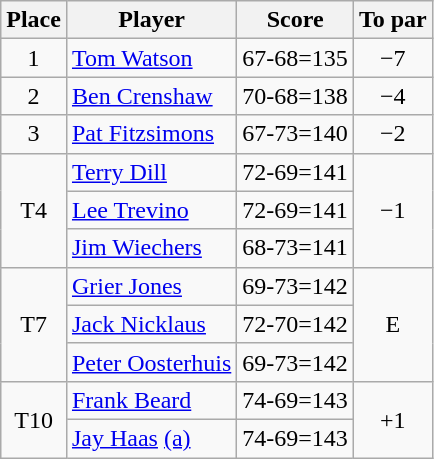<table class=wikitable>
<tr>
<th>Place</th>
<th>Player</th>
<th>Score</th>
<th>To par</th>
</tr>
<tr>
<td align=center>1</td>
<td> <a href='#'>Tom Watson</a></td>
<td>67-68=135</td>
<td align=center>−7</td>
</tr>
<tr>
<td align=center>2</td>
<td> <a href='#'>Ben Crenshaw</a></td>
<td>70-68=138</td>
<td align=center>−4</td>
</tr>
<tr>
<td align=center>3</td>
<td> <a href='#'>Pat Fitzsimons</a></td>
<td>67-73=140</td>
<td align=center>−2</td>
</tr>
<tr>
<td align=center rowspan=3>T4</td>
<td> <a href='#'>Terry Dill</a></td>
<td>72-69=141</td>
<td rowspan=3 align=center>−1</td>
</tr>
<tr>
<td> <a href='#'>Lee Trevino</a></td>
<td>72-69=141</td>
</tr>
<tr>
<td> <a href='#'>Jim Wiechers</a></td>
<td>68-73=141</td>
</tr>
<tr>
<td align=center rowspan=3>T7</td>
<td> <a href='#'>Grier Jones</a></td>
<td>69-73=142</td>
<td rowspan=3 align=center>E</td>
</tr>
<tr>
<td> <a href='#'>Jack Nicklaus</a></td>
<td>72-70=142</td>
</tr>
<tr>
<td> <a href='#'>Peter Oosterhuis</a></td>
<td>69-73=142</td>
</tr>
<tr>
<td align=center rowspan=2>T10</td>
<td> <a href='#'>Frank Beard</a></td>
<td>74-69=143</td>
<td rowspan=2 align=center>+1</td>
</tr>
<tr>
<td> <a href='#'>Jay Haas</a> <a href='#'>(a)</a></td>
<td>74-69=143</td>
</tr>
</table>
